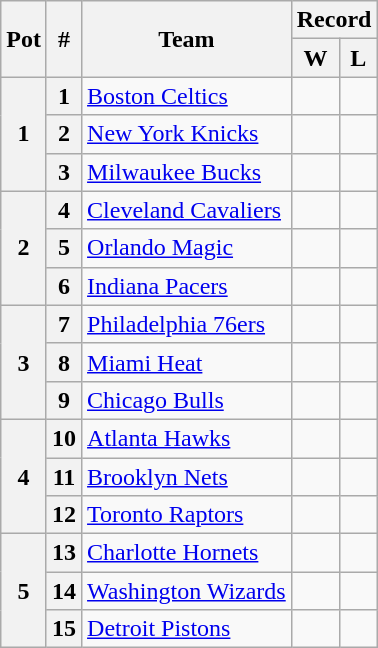<table class="wikitable">
<tr>
<th scope="col" rowspan="2">Pot</th>
<th rowspan="2" scope="col">#</th>
<th rowspan="2" scope="col">Team</th>
<th scope="colgroup" colspan="2">Record</th>
</tr>
<tr>
<th scope="col">W</th>
<th scope="col">L</th>
</tr>
<tr>
<th rowspan="3">1</th>
<th>1</th>
<td scope="row"><a href='#'>Boston Celtics</a></td>
<td></td>
<td></td>
</tr>
<tr>
<th>2</th>
<td scope="row"><a href='#'>New York Knicks</a></td>
<td></td>
<td></td>
</tr>
<tr>
<th>3</th>
<td scope="row"><a href='#'>Milwaukee Bucks</a></td>
<td></td>
<td></td>
</tr>
<tr>
<th rowspan="3">2</th>
<th>4</th>
<td scope="row"><a href='#'>Cleveland Cavaliers</a></td>
<td></td>
<td></td>
</tr>
<tr>
<th>5</th>
<td scope="row"><a href='#'>Orlando Magic</a></td>
<td></td>
<td></td>
</tr>
<tr>
<th>6</th>
<td scope="row"><a href='#'>Indiana Pacers</a></td>
<td></td>
<td></td>
</tr>
<tr>
<th rowspan="3">3</th>
<th>7</th>
<td scope="row"><a href='#'>Philadelphia 76ers</a></td>
<td></td>
<td></td>
</tr>
<tr>
<th>8</th>
<td scope="row"><a href='#'>Miami Heat</a></td>
<td></td>
<td></td>
</tr>
<tr>
<th>9</th>
<td scope="row"><a href='#'>Chicago Bulls</a></td>
<td></td>
<td></td>
</tr>
<tr>
<th rowspan="3">4</th>
<th>10</th>
<td scope="row"><a href='#'>Atlanta Hawks</a></td>
<td></td>
<td></td>
</tr>
<tr>
<th>11</th>
<td scope="row"><a href='#'>Brooklyn Nets</a></td>
<td></td>
<td></td>
</tr>
<tr>
<th>12</th>
<td scope="row"><a href='#'>Toronto Raptors</a></td>
<td></td>
<td></td>
</tr>
<tr>
<th rowspan="3">5</th>
<th>13</th>
<td scope="row"><a href='#'>Charlotte Hornets</a></td>
<td></td>
<td></td>
</tr>
<tr>
<th>14</th>
<td scope="row"><a href='#'>Washington Wizards</a></td>
<td></td>
<td></td>
</tr>
<tr>
<th>15</th>
<td scope="row"><a href='#'>Detroit Pistons</a></td>
<td></td>
<td></td>
</tr>
</table>
